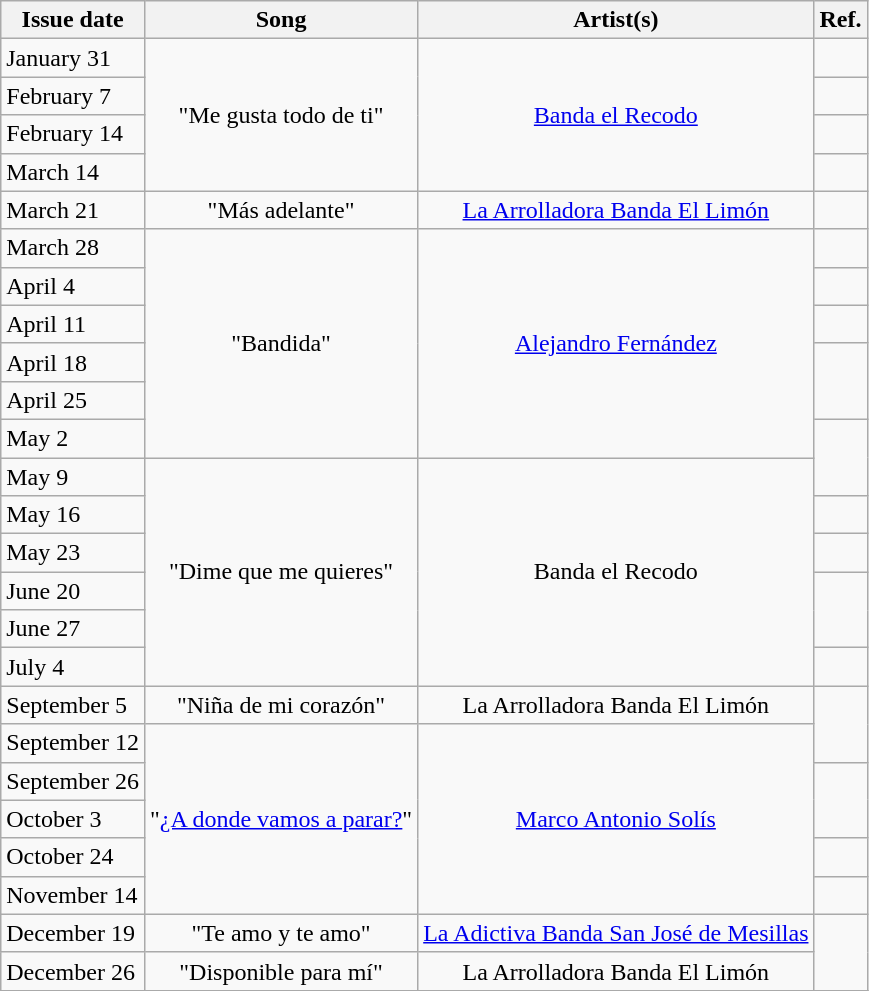<table class="wikitable">
<tr>
<th>Issue date</th>
<th>Song</th>
<th>Artist(s)</th>
<th>Ref.</th>
</tr>
<tr>
<td>January 31</td>
<td style="text-align: center;" rowspan="4">"Me gusta todo de ti"</td>
<td style="text-align: center;" rowspan="4"><a href='#'>Banda el Recodo</a></td>
<td style="text-align: center;" rowspan="1"></td>
</tr>
<tr>
<td>February 7</td>
<td style="text-align: center;" rowspan="1"></td>
</tr>
<tr>
<td>February 14</td>
<td style="text-align: center;" rowspan="1"></td>
</tr>
<tr>
<td>March 14</td>
<td style="text-align: center;" rowspan="1"></td>
</tr>
<tr>
<td>March 21</td>
<td style="text-align: center;" rowspan="1">"Más adelante"</td>
<td style="text-align: center;" rowspan="1"><a href='#'>La Arrolladora Banda El Limón</a></td>
<td style="text-align: center;" rowspan="1"></td>
</tr>
<tr>
<td>March 28</td>
<td style="text-align: center;" rowspan="6">"Bandida"</td>
<td style="text-align: center;" rowspan="6"><a href='#'>Alejandro Fernández</a></td>
<td style="text-align: center;" rowspan="1"></td>
</tr>
<tr>
<td>April 4</td>
<td style="text-align: center;" rowspan="1"></td>
</tr>
<tr>
<td>April 11</td>
<td style="text-align: center;" rowspan="1"></td>
</tr>
<tr>
<td>April 18</td>
<td style="text-align: center;" rowspan="2"></td>
</tr>
<tr>
<td>April 25</td>
</tr>
<tr>
<td>May 2</td>
<td style="text-align: center;" rowspan="2"></td>
</tr>
<tr>
<td>May 9</td>
<td style="text-align: center;" rowspan="6">"Dime que me quieres"</td>
<td style="text-align: center;" rowspan="6">Banda el Recodo</td>
</tr>
<tr>
<td>May 16</td>
<td style="text-align: center;"></td>
</tr>
<tr>
<td>May 23</td>
<td style="text-align: center;"></td>
</tr>
<tr>
<td>June 20</td>
<td style="text-align: center;" rowspan="2"></td>
</tr>
<tr>
<td>June 27</td>
</tr>
<tr>
<td>July 4</td>
<td style="text-align: center;"></td>
</tr>
<tr>
<td>September 5</td>
<td style="text-align: center;" rowspan="1">"Niña de mi corazón"</td>
<td style="text-align: center;" rowspan="1">La Arrolladora Banda El Limón</td>
<td style="text-align: center;" rowspan="2"></td>
</tr>
<tr>
<td>September 12</td>
<td style="text-align: center;" rowspan="5">"<a href='#'>¿A donde vamos a parar?</a>"</td>
<td style="text-align: center;" rowspan="5"><a href='#'>Marco Antonio Solís</a></td>
</tr>
<tr>
<td>September 26</td>
<td style="text-align: center;" rowspan="2"></td>
</tr>
<tr>
<td>October 3</td>
</tr>
<tr>
<td>October 24</td>
<td style="text-align: center;"></td>
</tr>
<tr>
<td>November 14</td>
<td style="text-align: center;" rowspan="1"></td>
</tr>
<tr>
<td>December 19</td>
<td style="text-align: center;" rowspan="1">"Te amo y te amo"</td>
<td style="text-align: center;" rowspan="1"><a href='#'>La Adictiva Banda San José de Mesillas</a></td>
<td style="text-align: center;" rowspan="2"></td>
</tr>
<tr>
<td>December 26</td>
<td style="text-align: center;" rowspan="1">"Disponible para mí"</td>
<td style="text-align: center;" rowspan="1">La Arrolladora Banda El Limón</td>
</tr>
<tr>
</tr>
</table>
